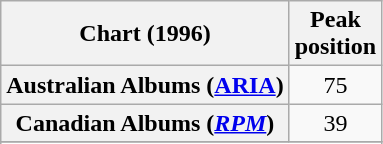<table class="wikitable sortable plainrowheaders">
<tr>
<th>Chart (1996)</th>
<th>Peak<br>position</th>
</tr>
<tr>
<th scope="row">Australian Albums (<a href='#'>ARIA</a>)</th>
<td align="center">75</td>
</tr>
<tr>
<th scope="row">Canadian Albums (<em><a href='#'>RPM</a></em>)</th>
<td style="text-align:center;">39</td>
</tr>
<tr>
</tr>
<tr>
</tr>
<tr>
</tr>
</table>
